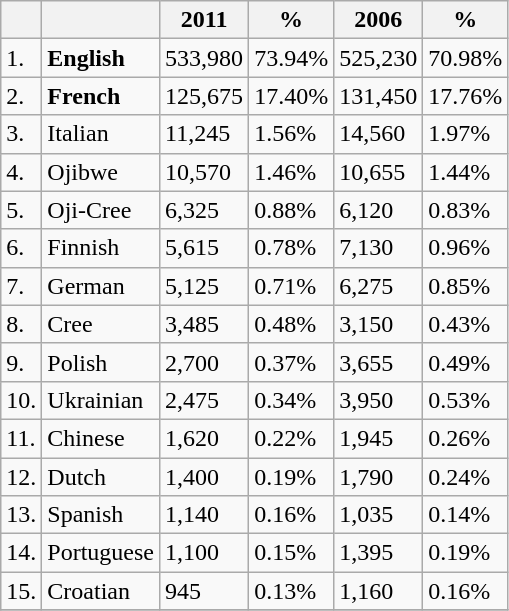<table class="wikitable">
<tr>
<th></th>
<th></th>
<th>2011</th>
<th>%</th>
<th>2006</th>
<th>%</th>
</tr>
<tr>
<td>1.</td>
<td><strong>English</strong></td>
<td>533,980</td>
<td>73.94%</td>
<td>525,230</td>
<td>70.98%</td>
</tr>
<tr>
<td>2.</td>
<td><strong>French</strong></td>
<td>125,675</td>
<td>17.40%</td>
<td>131,450</td>
<td>17.76%</td>
</tr>
<tr>
<td>3.</td>
<td>Italian</td>
<td>11,245</td>
<td>1.56%</td>
<td>14,560</td>
<td>1.97%</td>
</tr>
<tr>
<td>4.</td>
<td>Ojibwe</td>
<td>10,570</td>
<td>1.46%</td>
<td>10,655</td>
<td>1.44%</td>
</tr>
<tr>
<td>5.</td>
<td>Oji-Cree</td>
<td>6,325</td>
<td>0.88%</td>
<td>6,120</td>
<td>0.83%</td>
</tr>
<tr>
<td>6.</td>
<td>Finnish</td>
<td>5,615</td>
<td>0.78%</td>
<td>7,130</td>
<td>0.96%</td>
</tr>
<tr>
<td>7.</td>
<td>German</td>
<td>5,125</td>
<td>0.71%</td>
<td>6,275</td>
<td>0.85%</td>
</tr>
<tr>
<td>8.</td>
<td>Cree</td>
<td>3,485</td>
<td>0.48%</td>
<td>3,150</td>
<td>0.43%</td>
</tr>
<tr>
<td>9.</td>
<td>Polish</td>
<td>2,700</td>
<td>0.37%</td>
<td>3,655</td>
<td>0.49%</td>
</tr>
<tr>
<td>10.</td>
<td>Ukrainian</td>
<td>2,475</td>
<td>0.34%</td>
<td>3,950</td>
<td>0.53%</td>
</tr>
<tr>
<td>11.</td>
<td>Chinese</td>
<td>1,620</td>
<td>0.22%</td>
<td>1,945</td>
<td>0.26%</td>
</tr>
<tr>
<td>12.</td>
<td>Dutch</td>
<td>1,400</td>
<td>0.19%</td>
<td>1,790</td>
<td>0.24%</td>
</tr>
<tr>
<td>13.</td>
<td>Spanish</td>
<td>1,140</td>
<td>0.16%</td>
<td>1,035</td>
<td>0.14%</td>
</tr>
<tr>
<td>14.</td>
<td>Portuguese</td>
<td>1,100</td>
<td>0.15%</td>
<td>1,395</td>
<td>0.19%</td>
</tr>
<tr>
<td>15.</td>
<td>Croatian</td>
<td>945</td>
<td>0.13%</td>
<td>1,160</td>
<td>0.16%</td>
</tr>
<tr>
</tr>
</table>
